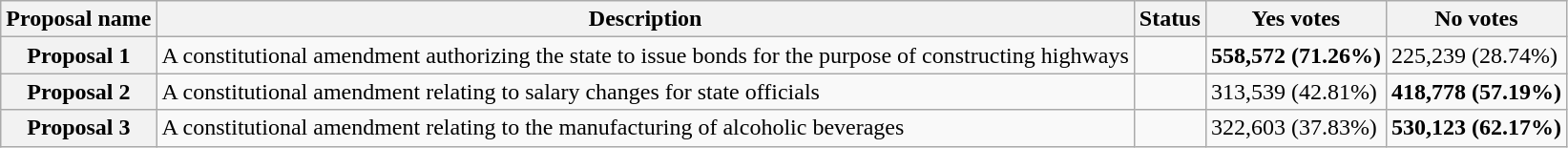<table class="wikitable sortable plainrowheaders">
<tr>
<th scope="col">Proposal name</th>
<th class="unsortable" scope="col">Description</th>
<th scope="col">Status</th>
<th scope="col">Yes votes</th>
<th scope="col">No votes</th>
</tr>
<tr>
<th scope="row">Proposal 1</th>
<td>A constitutional amendment authorizing the state to issue bonds for the purpose of constructing highways</td>
<td></td>
<td><strong>558,572 (71.26%)</strong></td>
<td>225,239 (28.74%)</td>
</tr>
<tr>
<th scope="row">Proposal 2</th>
<td>A constitutional amendment relating to salary changes for state officials</td>
<td></td>
<td>313,539 (42.81%)</td>
<td><strong>418,778 (57.19%)</strong></td>
</tr>
<tr>
<th scope="row">Proposal 3</th>
<td>A constitutional amendment relating to the manufacturing of alcoholic beverages</td>
<td></td>
<td>322,603 (37.83%)</td>
<td><strong>530,123 (62.17%)</strong></td>
</tr>
</table>
